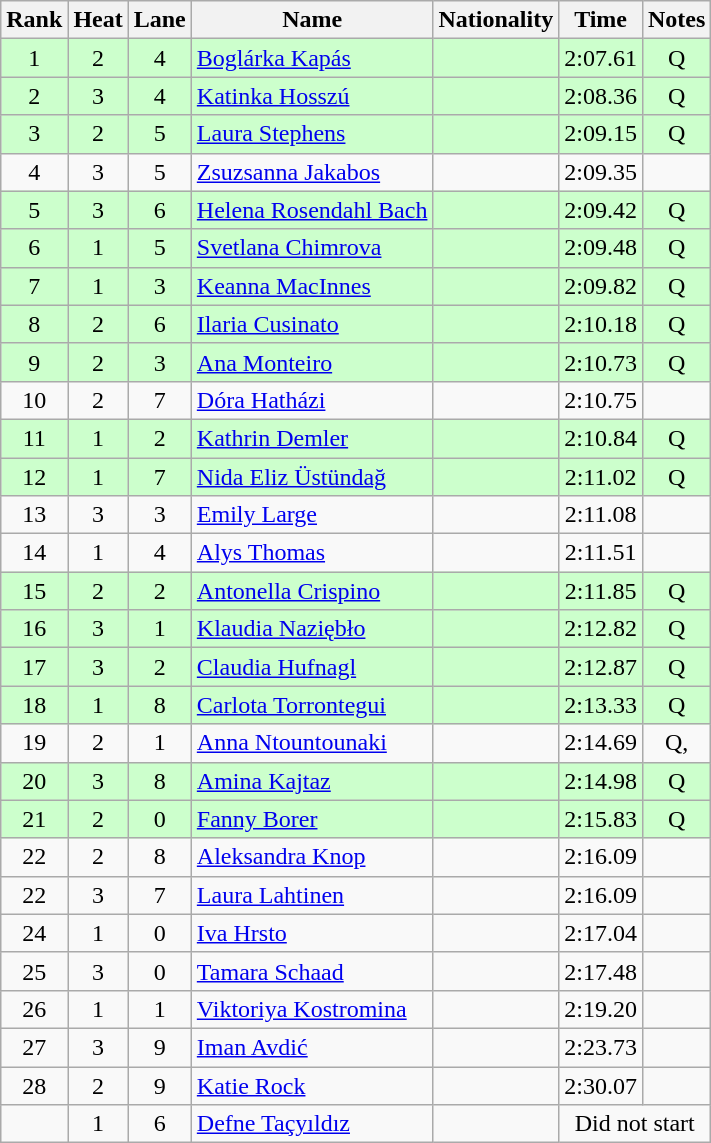<table class="wikitable sortable" style="text-align:center">
<tr>
<th>Rank</th>
<th>Heat</th>
<th>Lane</th>
<th>Name</th>
<th>Nationality</th>
<th>Time</th>
<th>Notes</th>
</tr>
<tr bgcolor=ccffcc>
<td>1</td>
<td>2</td>
<td>4</td>
<td align=left><a href='#'>Boglárka Kapás</a></td>
<td align=left></td>
<td>2:07.61</td>
<td>Q</td>
</tr>
<tr bgcolor=ccffcc>
<td>2</td>
<td>3</td>
<td>4</td>
<td align=left><a href='#'>Katinka Hosszú</a></td>
<td align=left></td>
<td>2:08.36</td>
<td>Q</td>
</tr>
<tr bgcolor=ccffcc>
<td>3</td>
<td>2</td>
<td>5</td>
<td align=left><a href='#'>Laura Stephens</a></td>
<td align=left></td>
<td>2:09.15</td>
<td>Q</td>
</tr>
<tr>
<td>4</td>
<td>3</td>
<td>5</td>
<td align=left><a href='#'>Zsuzsanna Jakabos</a></td>
<td align=left></td>
<td>2:09.35</td>
<td></td>
</tr>
<tr bgcolor=ccffcc>
<td>5</td>
<td>3</td>
<td>6</td>
<td align=left><a href='#'>Helena Rosendahl Bach</a></td>
<td align=left></td>
<td>2:09.42</td>
<td>Q</td>
</tr>
<tr bgcolor=ccffcc>
<td>6</td>
<td>1</td>
<td>5</td>
<td align=left><a href='#'>Svetlana Chimrova</a></td>
<td align=left></td>
<td>2:09.48</td>
<td>Q</td>
</tr>
<tr bgcolor=ccffcc>
<td>7</td>
<td>1</td>
<td>3</td>
<td align=left><a href='#'>Keanna MacInnes</a></td>
<td align=left></td>
<td>2:09.82</td>
<td>Q</td>
</tr>
<tr bgcolor=ccffcc>
<td>8</td>
<td>2</td>
<td>6</td>
<td align=left><a href='#'>Ilaria Cusinato</a></td>
<td align=left></td>
<td>2:10.18</td>
<td>Q</td>
</tr>
<tr bgcolor=ccffcc>
<td>9</td>
<td>2</td>
<td>3</td>
<td align=left><a href='#'>Ana Monteiro</a></td>
<td align=left></td>
<td>2:10.73</td>
<td>Q</td>
</tr>
<tr>
<td>10</td>
<td>2</td>
<td>7</td>
<td align=left><a href='#'>Dóra Hatházi</a></td>
<td align=left></td>
<td>2:10.75</td>
<td></td>
</tr>
<tr bgcolor=ccffcc>
<td>11</td>
<td>1</td>
<td>2</td>
<td align=left><a href='#'>Kathrin Demler</a></td>
<td align=left></td>
<td>2:10.84</td>
<td>Q</td>
</tr>
<tr bgcolor=ccffcc>
<td>12</td>
<td>1</td>
<td>7</td>
<td align=left><a href='#'>Nida Eliz Üstündağ</a></td>
<td align=left></td>
<td>2:11.02</td>
<td>Q</td>
</tr>
<tr>
<td>13</td>
<td>3</td>
<td>3</td>
<td align=left><a href='#'>Emily Large</a></td>
<td align=left></td>
<td>2:11.08</td>
<td></td>
</tr>
<tr>
<td>14</td>
<td>1</td>
<td>4</td>
<td align=left><a href='#'>Alys Thomas</a></td>
<td align=left></td>
<td>2:11.51</td>
<td></td>
</tr>
<tr bgcolor=ccffcc>
<td>15</td>
<td>2</td>
<td>2</td>
<td align=left><a href='#'>Antonella Crispino</a></td>
<td align=left></td>
<td>2:11.85</td>
<td>Q</td>
</tr>
<tr bgcolor=ccffcc>
<td>16</td>
<td>3</td>
<td>1</td>
<td align=left><a href='#'>Klaudia Naziębło</a></td>
<td align=left></td>
<td>2:12.82</td>
<td>Q</td>
</tr>
<tr bgcolor=ccffcc>
<td>17</td>
<td>3</td>
<td>2</td>
<td align=left><a href='#'>Claudia Hufnagl</a></td>
<td align=left></td>
<td>2:12.87</td>
<td>Q</td>
</tr>
<tr bgcolor=ccffcc>
<td>18</td>
<td>1</td>
<td>8</td>
<td align=left><a href='#'>Carlota Torrontegui</a></td>
<td align=left></td>
<td>2:13.33</td>
<td>Q</td>
</tr>
<tr>
<td>19</td>
<td>2</td>
<td>1</td>
<td align=left><a href='#'>Anna Ntountounaki</a></td>
<td align=left></td>
<td>2:14.69</td>
<td>Q, </td>
</tr>
<tr bgcolor=ccffcc>
<td>20</td>
<td>3</td>
<td>8</td>
<td align=left><a href='#'>Amina Kajtaz</a></td>
<td align=left></td>
<td>2:14.98</td>
<td>Q</td>
</tr>
<tr bgcolor=ccffcc>
<td>21</td>
<td>2</td>
<td>0</td>
<td align=left><a href='#'>Fanny Borer</a></td>
<td align=left></td>
<td>2:15.83</td>
<td>Q</td>
</tr>
<tr>
<td>22</td>
<td>2</td>
<td>8</td>
<td align=left><a href='#'>Aleksandra Knop</a></td>
<td align=left></td>
<td>2:16.09</td>
<td></td>
</tr>
<tr>
<td>22</td>
<td>3</td>
<td>7</td>
<td align=left><a href='#'>Laura Lahtinen</a></td>
<td align=left></td>
<td>2:16.09</td>
<td></td>
</tr>
<tr>
<td>24</td>
<td>1</td>
<td>0</td>
<td align=left><a href='#'>Iva Hrsto</a></td>
<td align=left></td>
<td>2:17.04</td>
<td></td>
</tr>
<tr>
<td>25</td>
<td>3</td>
<td>0</td>
<td align=left><a href='#'>Tamara Schaad</a></td>
<td align=left></td>
<td>2:17.48</td>
<td></td>
</tr>
<tr>
<td>26</td>
<td>1</td>
<td>1</td>
<td align=left><a href='#'>Viktoriya Kostromina</a></td>
<td align=left></td>
<td>2:19.20</td>
<td></td>
</tr>
<tr>
<td>27</td>
<td>3</td>
<td>9</td>
<td align=left><a href='#'>Iman Avdić</a></td>
<td align=left></td>
<td>2:23.73</td>
<td></td>
</tr>
<tr>
<td>28</td>
<td>2</td>
<td>9</td>
<td align=left><a href='#'>Katie Rock</a></td>
<td align=left></td>
<td>2:30.07</td>
<td></td>
</tr>
<tr>
<td></td>
<td>1</td>
<td>6</td>
<td align=left><a href='#'>Defne Taçyıldız</a></td>
<td align=left></td>
<td colspan=2>Did not start</td>
</tr>
</table>
